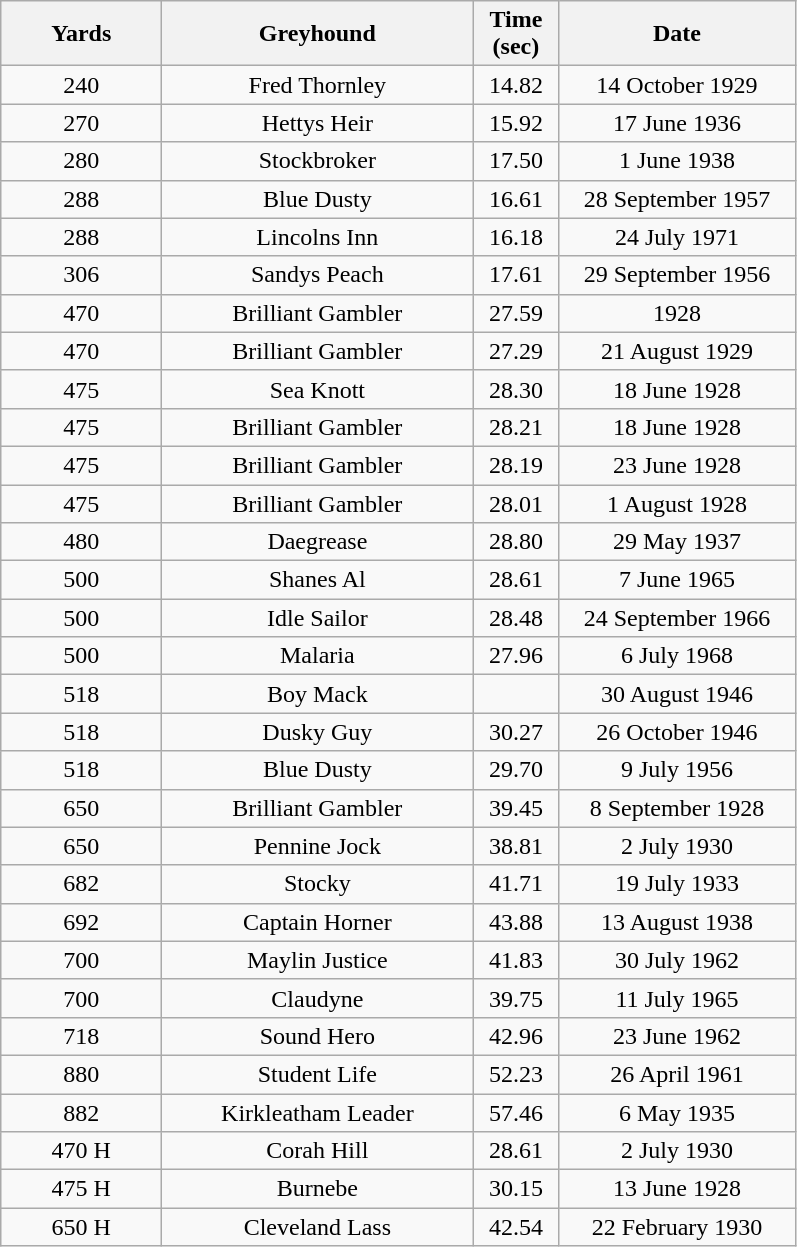<table class="wikitable" style="font-size: 100%">
<tr>
<th width=100>Yards</th>
<th width=200>Greyhound</th>
<th width=50>Time (sec)</th>
<th width=150>Date</th>
</tr>
<tr align=center>
<td>240</td>
<td>Fred Thornley</td>
<td>14.82</td>
<td>14 October 1929</td>
</tr>
<tr align=center>
<td>270</td>
<td>Hettys Heir</td>
<td>15.92</td>
<td>17 June 1936</td>
</tr>
<tr align=center>
<td>280</td>
<td>Stockbroker</td>
<td>17.50</td>
<td>1 June 1938</td>
</tr>
<tr align=center>
<td>288</td>
<td>Blue Dusty</td>
<td>16.61</td>
<td>28 September 1957</td>
</tr>
<tr align=center>
<td>288</td>
<td>Lincolns Inn</td>
<td>16.18</td>
<td>24 July 1971</td>
</tr>
<tr align=center>
<td>306</td>
<td>Sandys Peach</td>
<td>17.61</td>
<td>29 September 1956</td>
</tr>
<tr align=center>
<td>470</td>
<td>Brilliant Gambler</td>
<td>27.59</td>
<td>1928</td>
</tr>
<tr align=center>
<td>470</td>
<td>Brilliant Gambler</td>
<td>27.29</td>
<td>21 August 1929</td>
</tr>
<tr align=center>
<td>475</td>
<td>Sea Knott</td>
<td>28.30</td>
<td>18 June 1928</td>
</tr>
<tr align=center>
<td>475</td>
<td>Brilliant Gambler</td>
<td>28.21</td>
<td>18 June 1928</td>
</tr>
<tr align=center>
<td>475</td>
<td>Brilliant Gambler</td>
<td>28.19</td>
<td>23 June 1928</td>
</tr>
<tr align=center>
<td>475</td>
<td>Brilliant Gambler</td>
<td>28.01</td>
<td>1 August 1928</td>
</tr>
<tr align=center>
<td>480</td>
<td>Daegrease</td>
<td>28.80</td>
<td>29 May 1937</td>
</tr>
<tr align=center>
<td>500</td>
<td>Shanes Al</td>
<td>28.61</td>
<td>7 June 1965</td>
</tr>
<tr align=center>
<td>500</td>
<td>Idle Sailor</td>
<td>28.48</td>
<td>24 September 1966</td>
</tr>
<tr align=center>
<td>500</td>
<td>Malaria</td>
<td>27.96</td>
<td>6 July 1968</td>
</tr>
<tr align=center>
<td>518</td>
<td>Boy Mack</td>
<td></td>
<td>30 August 1946</td>
</tr>
<tr align=center>
<td>518</td>
<td>Dusky Guy</td>
<td>30.27</td>
<td>26 October 1946</td>
</tr>
<tr align=center>
<td>518</td>
<td>Blue Dusty</td>
<td>29.70</td>
<td>9 July 1956</td>
</tr>
<tr align=center>
<td>650</td>
<td>Brilliant Gambler</td>
<td>39.45</td>
<td>8 September 1928</td>
</tr>
<tr align=center>
<td>650</td>
<td>Pennine Jock</td>
<td>38.81</td>
<td>2 July 1930</td>
</tr>
<tr align=center>
<td>682</td>
<td>Stocky</td>
<td>41.71</td>
<td>19 July 1933</td>
</tr>
<tr align=center>
<td>692</td>
<td>Captain Horner</td>
<td>43.88</td>
<td>13 August 1938</td>
</tr>
<tr align=center>
<td>700</td>
<td>Maylin Justice</td>
<td>41.83</td>
<td>30 July 1962</td>
</tr>
<tr align=center>
<td>700</td>
<td>Claudyne</td>
<td>39.75</td>
<td>11 July 1965</td>
</tr>
<tr align=center>
<td>718</td>
<td>Sound Hero</td>
<td>42.96</td>
<td>23 June 1962</td>
</tr>
<tr align=center>
<td>880</td>
<td>Student Life</td>
<td>52.23</td>
<td>26 April 1961</td>
</tr>
<tr align=center>
<td>882</td>
<td>Kirkleatham Leader</td>
<td>57.46</td>
<td>6 May 1935</td>
</tr>
<tr align=center>
<td>470 H</td>
<td>Corah Hill</td>
<td>28.61</td>
<td>2 July 1930</td>
</tr>
<tr align=center>
<td>475 H</td>
<td>Burnebe</td>
<td>30.15</td>
<td>13 June 1928</td>
</tr>
<tr align=center>
<td>650 H</td>
<td>Cleveland Lass</td>
<td>42.54</td>
<td>22 February 1930</td>
</tr>
</table>
